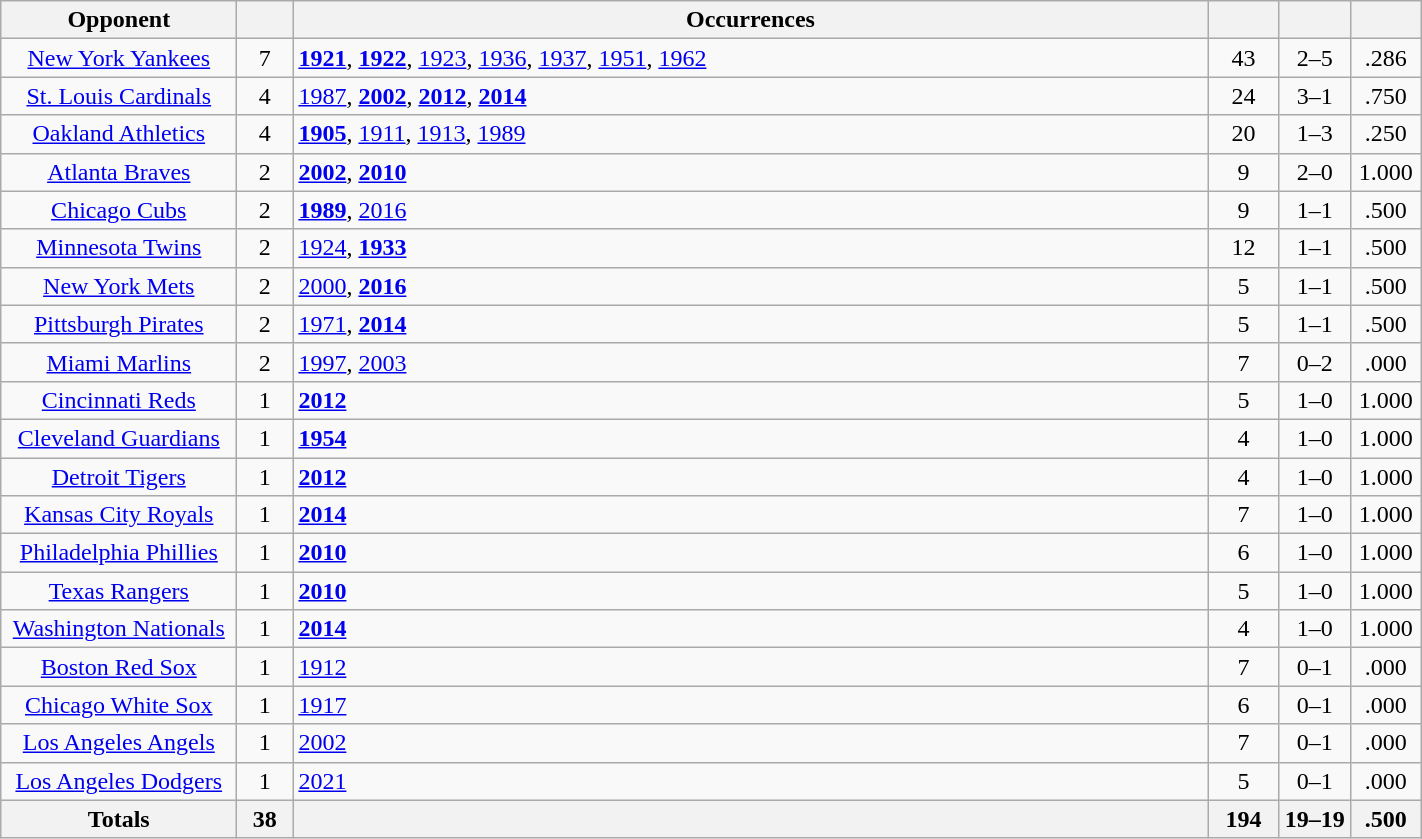<table class="wikitable sortable" style="text-align: center; width: 75%;">
<tr>
<th width="150">Opponent</th>
<th width="30"></th>
<th>Occurrences</th>
<th width="40"></th>
<th width="40"></th>
<th width="40"></th>
</tr>
<tr>
<td><a href='#'>New York Yankees</a></td>
<td>7</td>
<td align=left><strong><a href='#'>1921</a></strong>, <strong><a href='#'>1922</a></strong>, <a href='#'>1923</a>, <a href='#'>1936</a>, <a href='#'>1937</a>, <a href='#'>1951</a>, <a href='#'>1962</a></td>
<td>43</td>
<td>2–5</td>
<td>.286</td>
</tr>
<tr>
<td><a href='#'>St. Louis Cardinals</a></td>
<td>4</td>
<td align=left><a href='#'>1987</a>, <strong><a href='#'>2002</a></strong>, <strong><a href='#'>2012</a></strong>, <strong><a href='#'>2014</a></strong></td>
<td>24</td>
<td>3–1</td>
<td>.750</td>
</tr>
<tr>
<td><a href='#'>Oakland Athletics</a></td>
<td>4</td>
<td align=left><strong><a href='#'>1905</a></strong>, <a href='#'>1911</a>, <a href='#'>1913</a>, <a href='#'>1989</a></td>
<td>20</td>
<td>1–3</td>
<td>.250</td>
</tr>
<tr>
<td><a href='#'>Atlanta Braves</a></td>
<td>2</td>
<td align=left><strong><a href='#'>2002</a></strong>, <strong><a href='#'>2010</a></strong></td>
<td>9</td>
<td>2–0</td>
<td>1.000</td>
</tr>
<tr>
<td><a href='#'>Chicago Cubs</a></td>
<td>2</td>
<td align=left><strong><a href='#'>1989</a></strong>, <a href='#'>2016</a></td>
<td>9</td>
<td>1–1</td>
<td>.500</td>
</tr>
<tr>
<td><a href='#'>Minnesota Twins</a></td>
<td>2</td>
<td align=left><a href='#'>1924</a>, <strong><a href='#'>1933</a></strong></td>
<td>12</td>
<td>1–1</td>
<td>.500</td>
</tr>
<tr>
<td><a href='#'>New York Mets</a></td>
<td>2</td>
<td align=left><a href='#'>2000</a>, <strong><a href='#'>2016</a></strong></td>
<td>5</td>
<td>1–1</td>
<td>.500</td>
</tr>
<tr>
<td><a href='#'>Pittsburgh Pirates</a></td>
<td>2</td>
<td align=left><a href='#'>1971</a>, <strong><a href='#'>2014</a></strong></td>
<td>5</td>
<td>1–1</td>
<td>.500</td>
</tr>
<tr>
<td><a href='#'>Miami Marlins</a></td>
<td>2</td>
<td align=left><a href='#'>1997</a>, <a href='#'>2003</a></td>
<td>7</td>
<td>0–2</td>
<td>.000</td>
</tr>
<tr>
<td><a href='#'>Cincinnati Reds</a></td>
<td>1</td>
<td align=left><strong><a href='#'>2012</a></strong></td>
<td>5</td>
<td>1–0</td>
<td>1.000</td>
</tr>
<tr>
<td><a href='#'>Cleveland Guardians</a></td>
<td>1</td>
<td align=left><strong><a href='#'>1954</a></strong></td>
<td>4</td>
<td>1–0</td>
<td>1.000</td>
</tr>
<tr>
<td><a href='#'>Detroit Tigers</a></td>
<td>1</td>
<td align=left><strong><a href='#'>2012</a></strong></td>
<td>4</td>
<td>1–0</td>
<td>1.000</td>
</tr>
<tr>
<td><a href='#'>Kansas City Royals</a></td>
<td>1</td>
<td align=left><strong><a href='#'>2014</a></strong></td>
<td>7</td>
<td>1–0</td>
<td>1.000</td>
</tr>
<tr>
<td><a href='#'>Philadelphia Phillies</a></td>
<td>1</td>
<td align=left><strong><a href='#'>2010</a></strong></td>
<td>6</td>
<td>1–0</td>
<td>1.000</td>
</tr>
<tr>
<td><a href='#'>Texas Rangers</a></td>
<td>1</td>
<td align=left><strong><a href='#'>2010</a></strong></td>
<td>5</td>
<td>1–0</td>
<td>1.000</td>
</tr>
<tr>
<td><a href='#'>Washington Nationals</a></td>
<td>1</td>
<td align=left><strong><a href='#'>2014</a></strong></td>
<td>4</td>
<td>1–0</td>
<td>1.000</td>
</tr>
<tr>
<td><a href='#'>Boston Red Sox</a></td>
<td>1</td>
<td align=left><a href='#'>1912</a></td>
<td>7</td>
<td>0–1</td>
<td>.000</td>
</tr>
<tr>
<td><a href='#'>Chicago White Sox</a></td>
<td>1</td>
<td align=left><a href='#'>1917</a></td>
<td>6</td>
<td>0–1</td>
<td>.000</td>
</tr>
<tr>
<td><a href='#'>Los Angeles Angels</a></td>
<td>1</td>
<td align=left><a href='#'>2002</a></td>
<td>7</td>
<td>0–1</td>
<td>.000</td>
</tr>
<tr>
<td><a href='#'>Los Angeles Dodgers</a></td>
<td>1</td>
<td align=left><a href='#'>2021</a></td>
<td>5</td>
<td>0–1</td>
<td>.000</td>
</tr>
<tr>
<th width="150">Totals</th>
<th width="30">38</th>
<th></th>
<th width="40">194</th>
<th width="40">19–19</th>
<th width="40">.500</th>
</tr>
</table>
